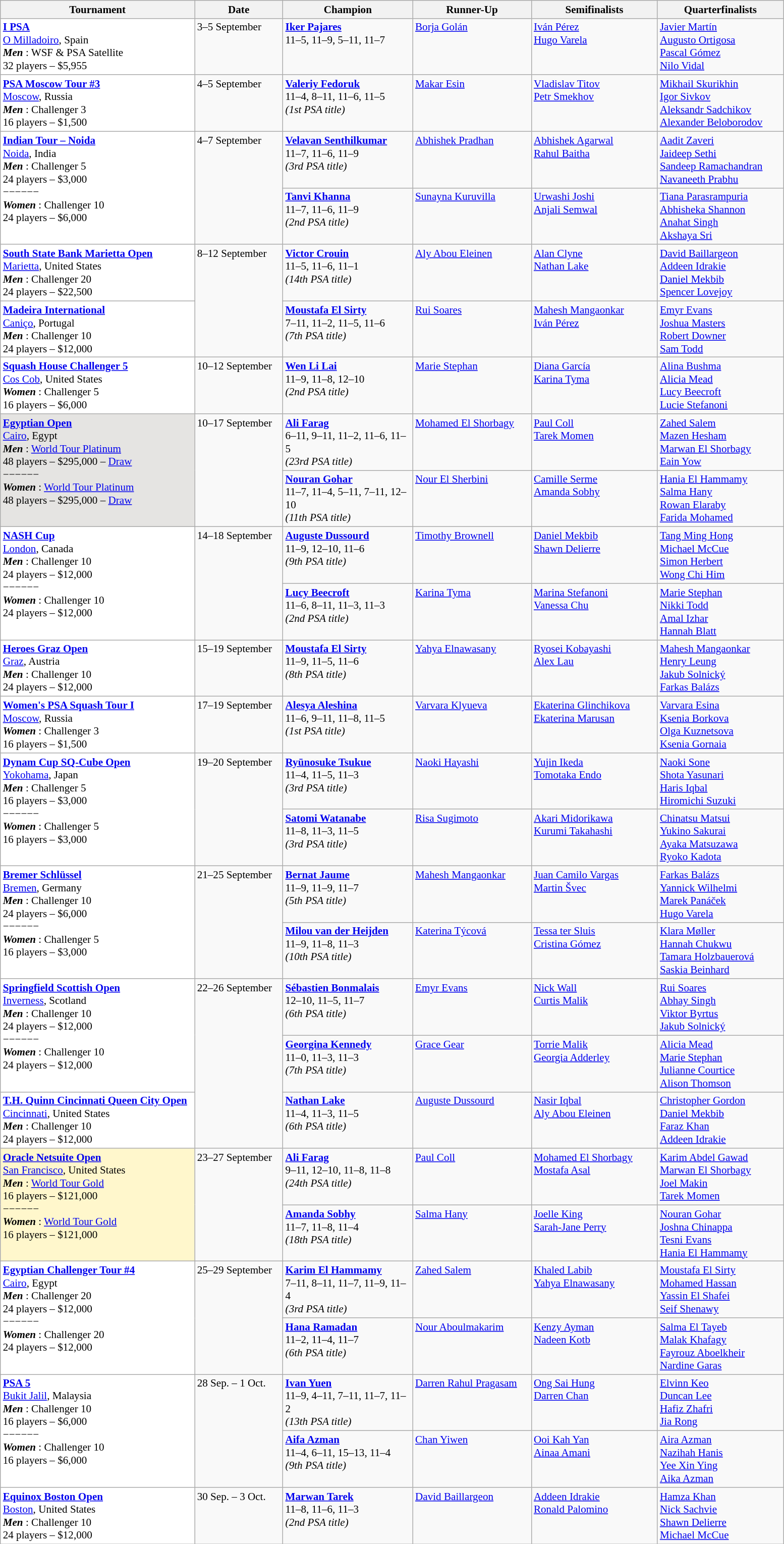<table class="wikitable" style="font-size:88%">
<tr>
<th width=250>Tournament</th>
<th width=110>Date</th>
<th width=165>Champion</th>
<th width=150>Runner-Up</th>
<th width=160>Semifinalists</th>
<th width=160>Quarterfinalists</th>
</tr>
<tr style="vertical-align:top">
<td style="background:#fff;"><strong><a href='#'>I PSA </a></strong><br> <a href='#'>O Milladoiro</a>, Spain<br><strong> <em>Men</em> </strong>: WSF & PSA Satellite<br>32 players – $5,955</td>
<td>3–5 September</td>
<td> <strong><a href='#'>Iker Pajares</a></strong><br>11–5, 11–9, 5–11, 11–7</td>
<td> <a href='#'>Borja Golán</a></td>
<td> <a href='#'>Iván Pérez</a><br> <a href='#'>Hugo Varela</a></td>
<td> <a href='#'>Javier Martín</a><br> <a href='#'>Augusto Ortigosa</a><br> <a href='#'>Pascal Gómez</a><br> <a href='#'>Nilo Vidal</a></td>
</tr>
<tr style="vertical-align:top">
<td style="background:#fff;"><strong><a href='#'>PSA Moscow Tour #3</a></strong><br> <a href='#'>Moscow</a>, Russia<br><strong> <em>Men</em> </strong>: Challenger 3<br>16 players – $1,500</td>
<td>4–5 September</td>
<td> <strong><a href='#'>Valeriy Fedoruk</a></strong><br>11–4, 8–11, 11–6, 11–5<br><em>(1st PSA title)</em></td>
<td> <a href='#'>Makar Esin</a></td>
<td> <a href='#'>Vladislav Titov</a><br> <a href='#'>Petr Smekhov</a></td>
<td> <a href='#'>Mikhail Skurikhin</a><br> <a href='#'>Igor Sivkov</a><br> <a href='#'>Aleksandr Sadchikov</a><br> <a href='#'>Alexander Beloborodov</a></td>
</tr>
<tr style="vertical-align:top">
<td rowspan=2 style="background:#fff;"><strong><a href='#'>  Indian Tour – Noida</a></strong><br> <a href='#'>Noida</a>, India<br><strong> <em>Men</em> </strong>: Challenger 5<br>24 players – $3,000<br>−−−−−−<br><strong> <em>Women</em> </strong>: Challenger 10<br>24 players – $6,000</td>
<td rowspan=2>4–7 September</td>
<td> <strong><a href='#'>Velavan Senthilkumar</a></strong><br>11–7, 11–6, 11–9<br><em>(3rd PSA title)</em></td>
<td> <a href='#'>Abhishek Pradhan</a></td>
<td> <a href='#'>Abhishek Agarwal</a><br> <a href='#'>Rahul Baitha</a></td>
<td> <a href='#'>Aadit Zaveri</a><br> <a href='#'>Jaideep Sethi</a><br> <a href='#'>Sandeep Ramachandran</a><br> <a href='#'>Navaneeth Prabhu</a></td>
</tr>
<tr style="vertical-align:top">
<td> <strong><a href='#'>Tanvi Khanna</a></strong><br>11–7, 11–6, 11–9<br><em>(2nd PSA title)</em></td>
<td> <a href='#'>Sunayna Kuruvilla</a></td>
<td> <a href='#'>Urwashi Joshi</a><br> <a href='#'>Anjali Semwal</a></td>
<td> <a href='#'>Tiana Parasrampuria</a><br> <a href='#'>Abhisheka Shannon</a><br> <a href='#'>Anahat Singh</a><br> <a href='#'>Akshaya Sri</a></td>
</tr>
<tr style="vertical-align:top">
<td style="background:#fff;"><strong><a href='#'>South State Bank Marietta Open</a></strong><br> <a href='#'>Marietta</a>, United States<br><strong> <em>Men</em> </strong>: Challenger 20<br>24 players – $22,500</td>
<td rowspan=2>8–12 September</td>
<td> <strong><a href='#'>Victor Crouin</a></strong><br>11–5, 11–6, 11–1<br><em>(14th PSA title)</em></td>
<td> <a href='#'>Aly Abou Eleinen</a></td>
<td> <a href='#'>Alan Clyne</a><br> <a href='#'>Nathan Lake</a></td>
<td> <a href='#'>David Baillargeon</a><br> <a href='#'>Addeen Idrakie</a><br> <a href='#'>Daniel Mekbib</a><br> <a href='#'>Spencer Lovejoy</a></td>
</tr>
<tr style="vertical-align:top">
<td style="background:#fff;"><strong><a href='#'>Madeira International</a></strong><br> <a href='#'>Caniço</a>, Portugal<br><strong> <em>Men</em> </strong>: Challenger 10<br>24 players – $12,000</td>
<td> <strong><a href='#'>Moustafa El Sirty</a></strong><br>7–11, 11–2, 11–5, 11–6<br><em>(7th PSA title)</em></td>
<td> <a href='#'>Rui Soares</a></td>
<td> <a href='#'>Mahesh Mangaonkar</a><br> <a href='#'>Iván Pérez</a></td>
<td> <a href='#'>Emyr Evans</a><br> <a href='#'>Joshua Masters</a><br> <a href='#'>Robert Downer</a><br> <a href='#'>Sam Todd</a></td>
</tr>
<tr style="vertical-align:top">
<td style="background:#fff;"><strong><a href='#'> Squash House Challenger 5</a></strong><br> <a href='#'>Cos Cob</a>, United States<br><strong> <em>Women</em> </strong>: Challenger 5<br>16 players – $6,000</td>
<td>10–12 September</td>
<td> <strong><a href='#'>Wen Li Lai</a></strong><br>11–9, 11–8, 12–10<br><em>(2nd PSA title)</em></td>
<td> <a href='#'>Marie Stephan</a></td>
<td> <a href='#'>Diana García</a><br> <a href='#'>Karina Tyma</a></td>
<td> <a href='#'>Alina Bushma</a><br> <a href='#'>Alicia Mead</a><br> <a href='#'>Lucy Beecroft</a><br> <a href='#'>Lucie Stefanoni</a></td>
</tr>
<tr style="vertical-align:top">
<td rowspan=2 style="background:#E5E4E2;"><strong><a href='#'> Egyptian Open</a></strong><br> <a href='#'>Cairo</a>, Egypt<br><strong> <em>Men</em> </strong>: <a href='#'>World Tour Platinum</a><br>48 players – $295,000 – <a href='#'>Draw</a><br>−−−−−−<br><strong> <em>Women</em> </strong>: <a href='#'>World Tour Platinum</a><br>48 players – $295,000 – <a href='#'>Draw</a></td>
<td rowspan=2>10–17 September</td>
<td> <strong><a href='#'>Ali Farag</a></strong><br>6–11, 9–11, 11–2, 11–6, 11–5<br><em>(23rd PSA title)</em></td>
<td> <a href='#'>Mohamed El Shorbagy</a></td>
<td> <a href='#'>Paul Coll</a><br> <a href='#'>Tarek Momen</a></td>
<td> <a href='#'>Zahed Salem</a><br> <a href='#'>Mazen Hesham</a><br> <a href='#'>Marwan El Shorbagy</a><br> <a href='#'>Eain Yow</a></td>
</tr>
<tr style="vertical-align:top">
<td> <strong><a href='#'>Nouran Gohar</a></strong><br>11–7, 11–4, 5–11, 7–11, 12–10<br><em>(11th PSA title)</em></td>
<td> <a href='#'>Nour El Sherbini</a></td>
<td> <a href='#'>Camille Serme</a><br> <a href='#'>Amanda Sobhy</a></td>
<td> <a href='#'>Hania El Hammamy</a><br> <a href='#'>Salma Hany</a><br> <a href='#'>Rowan Elaraby</a><br> <a href='#'>Farida Mohamed</a></td>
</tr>
<tr style="vertical-align:top">
<td rowspan=2 style="background:#fff;"><strong><a href='#'>NASH Cup</a></strong><br> <a href='#'>London</a>, Canada<br><strong> <em>Men</em> </strong>: Challenger 10<br>24 players – $12,000<br>−−−−−−<br><strong> <em>Women</em> </strong>: Challenger 10<br>24 players – $12,000</td>
<td rowspan=2>14–18 September</td>
<td> <strong><a href='#'>Auguste Dussourd</a></strong><br>11–9, 12–10, 11–6<br><em>(9th PSA title)</em></td>
<td> <a href='#'>Timothy Brownell</a></td>
<td> <a href='#'>Daniel Mekbib</a><br> <a href='#'>Shawn Delierre</a></td>
<td> <a href='#'>Tang Ming Hong</a><br> <a href='#'>Michael McCue</a><br> <a href='#'>Simon Herbert</a><br> <a href='#'>Wong Chi Him</a></td>
</tr>
<tr style="vertical-align:top">
<td> <strong><a href='#'>Lucy Beecroft</a></strong><br>11–6, 8–11, 11–3, 11–3<br><em>(2nd PSA title)</em></td>
<td> <a href='#'>Karina Tyma</a></td>
<td> <a href='#'>Marina Stefanoni</a><br> <a href='#'>Vanessa Chu</a></td>
<td> <a href='#'>Marie Stephan</a><br> <a href='#'>Nikki Todd</a><br> <a href='#'>Amal Izhar</a><br> <a href='#'>Hannah Blatt</a></td>
</tr>
<tr style="vertical-align:top">
<td style="background:#fff;"><strong><a href='#'>Heroes Graz Open</a></strong><br> <a href='#'>Graz</a>, Austria<br><strong> <em>Men</em> </strong>: Challenger 10<br>24 players – $12,000</td>
<td>15–19 September</td>
<td> <strong><a href='#'>Moustafa El Sirty</a></strong><br>11–9, 11–5, 11–6<br><em>(8th PSA title)</em></td>
<td> <a href='#'>Yahya Elnawasany</a></td>
<td> <a href='#'>Ryosei Kobayashi</a><br> <a href='#'>Alex Lau</a></td>
<td> <a href='#'>Mahesh Mangaonkar</a><br> <a href='#'>Henry Leung</a><br> <a href='#'>Jakub Solnický</a><br> <a href='#'>Farkas Balázs</a></td>
</tr>
<tr style="vertical-align:top">
<td style="background:#fff;"><strong><a href='#'>Women's PSA Squash Tour I</a></strong><br> <a href='#'>Moscow</a>, Russia<br><strong> <em>Women</em> </strong>: Challenger 3<br>16 players – $1,500</td>
<td>17–19 September</td>
<td> <strong><a href='#'>Alesya Aleshina</a></strong><br>11–6, 9–11, 11–8, 11–5<br><em>(1st PSA title)</em></td>
<td> <a href='#'>Varvara Klyueva</a></td>
<td> <a href='#'>Ekaterina Glinchikova</a><br> <a href='#'>Ekaterina Marusan</a></td>
<td> <a href='#'>Varvara Esina</a><br> <a href='#'>Ksenia Borkova</a><br> <a href='#'>Olga Kuznetsova</a><br> <a href='#'>Ksenia Gornaia</a></td>
</tr>
<tr style="vertical-align:top">
<td rowspan=2 style="background:#fff;"><strong><a href='#'>Dynam Cup SQ-Cube Open</a></strong><br> <a href='#'>Yokohama</a>, Japan<br><strong> <em>Men</em> </strong>: Challenger 5<br>16 players – $3,000<br>−−−−−−<br><strong> <em>Women</em> </strong>: Challenger 5<br>16 players – $3,000</td>
<td rowspan=2>19–20 September</td>
<td> <strong><a href='#'>Ryūnosuke Tsukue</a></strong><br>11–4, 11–5, 11–3<br><em>(3rd PSA title)</em></td>
<td> <a href='#'>Naoki Hayashi</a></td>
<td> <a href='#'>Yujin Ikeda</a><br> <a href='#'>Tomotaka Endo</a></td>
<td> <a href='#'>Naoki Sone</a><br> <a href='#'>Shota Yasunari</a><br> <a href='#'>Haris Iqbal</a><br> <a href='#'>Hiromichi Suzuki</a></td>
</tr>
<tr style="vertical-align:top">
<td> <strong><a href='#'>Satomi Watanabe</a></strong><br>11–8, 11–3, 11–5<br><em>(3rd PSA title)</em></td>
<td> <a href='#'>Risa Sugimoto</a></td>
<td> <a href='#'>Akari Midorikawa</a><br> <a href='#'>Kurumi Takahashi</a></td>
<td> <a href='#'>Chinatsu Matsui</a><br> <a href='#'>Yukino Sakurai</a><br> <a href='#'>Ayaka Matsuzawa</a><br> <a href='#'>Ryoko Kadota</a></td>
</tr>
<tr style="vertical-align:top">
<td rowspan=2 style="background:#fff;"><strong><a href='#'>Bremer Schlüssel</a></strong><br> <a href='#'>Bremen</a>, Germany<br><strong> <em>Men</em> </strong>: Challenger 10<br>24 players – $6,000<br>−−−−−−<br><strong> <em>Women</em> </strong>: Challenger 5<br>16 players – $3,000</td>
<td rowspan=2>21–25 September</td>
<td> <strong><a href='#'>Bernat Jaume</a></strong><br>11–9, 11–9, 11–7<br><em>(5th PSA title)</em></td>
<td> <a href='#'>Mahesh Mangaonkar</a></td>
<td> <a href='#'>Juan Camilo Vargas</a><br> <a href='#'>Martin Švec</a></td>
<td> <a href='#'>Farkas Balázs</a><br> <a href='#'>Yannick Wilhelmi</a><br> <a href='#'>Marek Panáček</a><br> <a href='#'>Hugo Varela</a></td>
</tr>
<tr style="vertical-align:top">
<td> <strong><a href='#'>Milou van der Heijden</a></strong><br>11–9, 11–8, 11–3<br><em>(10th PSA title)</em></td>
<td> <a href='#'>Katerina Týcová</a></td>
<td> <a href='#'>Tessa ter Sluis</a><br> <a href='#'>Cristina Gómez</a></td>
<td> <a href='#'>Klara Møller</a><br> <a href='#'>Hannah Chukwu</a><br> <a href='#'>Tamara Holzbauerová</a><br> <a href='#'>Saskia Beinhard</a></td>
</tr>
<tr style="vertical-align:top">
<td rowspan=2 style="background:#fff;"><strong><a href='#'>Springfield Scottish Open</a></strong><br> <a href='#'>Inverness</a>, Scotland<br><strong> <em>Men</em> </strong>: Challenger 10<br>24 players – $12,000<br>−−−−−−<br><strong> <em>Women</em> </strong>: Challenger 10<br>24 players – $12,000</td>
<td rowspan=3>22–26 September</td>
<td> <strong><a href='#'>Sébastien Bonmalais</a></strong><br>12–10, 11–5, 11–7<br><em>(6th PSA title)</em></td>
<td> <a href='#'>Emyr Evans</a></td>
<td> <a href='#'>Nick Wall</a><br> <a href='#'>Curtis Malik</a></td>
<td> <a href='#'>Rui Soares</a><br> <a href='#'>Abhay Singh</a><br> <a href='#'>Viktor Byrtus</a><br> <a href='#'>Jakub Solnický</a></td>
</tr>
<tr style="vertical-align:top">
<td> <strong><a href='#'>Georgina Kennedy</a></strong><br>11–0, 11–3, 11–3<br><em>(7th PSA title)</em></td>
<td> <a href='#'>Grace Gear</a></td>
<td> <a href='#'>Torrie Malik</a><br> <a href='#'>Georgia Adderley</a></td>
<td> <a href='#'>Alicia Mead</a><br> <a href='#'>Marie Stephan</a><br> <a href='#'>Julianne Courtice</a><br> <a href='#'>Alison Thomson</a></td>
</tr>
<tr style="vertical-align:top">
<td style="background:#fff;"><strong><a href='#'>T.H. Quinn Cincinnati Queen City Open</a></strong><br> <a href='#'>Cincinnati</a>, United States<br><strong> <em>Men</em> </strong>: Challenger 10<br>24 players – $12,000</td>
<td> <strong><a href='#'>Nathan Lake</a></strong><br>11–4, 11–3, 11–5<br><em>(6th PSA title)</em></td>
<td> <a href='#'>Auguste Dussourd</a></td>
<td> <a href='#'>Nasir Iqbal</a><br> <a href='#'>Aly Abou Eleinen</a></td>
<td> <a href='#'>Christopher Gordon</a><br> <a href='#'>Daniel Mekbib</a><br> <a href='#'>Faraz Khan</a><br> <a href='#'>Addeen Idrakie</a></td>
</tr>
<tr style="vertical-align:top">
<td rowspan=2 style="background:#fff7cc;"><strong><a href='#'>Oracle Netsuite Open</a></strong><br> <a href='#'>San Francisco</a>, United States<br><strong> <em>Men</em> </strong>: <a href='#'>World Tour Gold</a><br>16 players – $121,000<br>−−−−−−<br><strong> <em>Women</em> </strong>: <a href='#'>World Tour Gold</a><br>16 players – $121,000</td>
<td rowspan=2>23–27 September</td>
<td> <strong><a href='#'>Ali Farag</a></strong><br>9–11, 12–10, 11–8, 11–8<br><em>(24th PSA title)</em></td>
<td> <a href='#'>Paul Coll</a></td>
<td> <a href='#'>Mohamed El Shorbagy</a><br> <a href='#'>Mostafa Asal</a></td>
<td> <a href='#'>Karim Abdel Gawad</a><br> <a href='#'>Marwan El Shorbagy</a><br> <a href='#'>Joel Makin</a><br> <a href='#'>Tarek Momen</a></td>
</tr>
<tr style="vertical-align:top">
<td> <strong><a href='#'>Amanda Sobhy</a></strong><br>11–7, 11–8, 11–4<br><em>(18th PSA title)</em></td>
<td> <a href='#'>Salma Hany</a></td>
<td> <a href='#'>Joelle King</a><br> <a href='#'>Sarah-Jane Perry</a></td>
<td> <a href='#'>Nouran Gohar</a><br> <a href='#'>Joshna Chinappa</a><br> <a href='#'>Tesni Evans</a><br> <a href='#'>Hania El Hammamy</a></td>
</tr>
<tr style="vertical-align:top">
<td rowspan=2 style="background:#fff;"><strong><a href='#'> Egyptian Challenger Tour #4</a></strong><br> <a href='#'>Cairo</a>, Egypt<br><strong> <em>Men</em> </strong>: Challenger 20<br>24 players – $12,000<br>−−−−−−<br><strong> <em>Women</em> </strong>: Challenger 20<br>24 players – $12,000</td>
<td rowspan=2>25–29 September</td>
<td> <strong><a href='#'>Karim El Hammamy</a></strong><br>7–11, 8–11, 11–7, 11–9, 11–4<br><em>(3rd PSA title)</em></td>
<td> <a href='#'>Zahed Salem</a></td>
<td> <a href='#'>Khaled Labib</a><br> <a href='#'>Yahya Elnawasany</a></td>
<td> <a href='#'>Moustafa El Sirty</a><br> <a href='#'>Mohamed Hassan</a><br> <a href='#'>Yassin El Shafei</a><br> <a href='#'>Seif Shenawy</a></td>
</tr>
<tr style="vertical-align:top">
<td> <strong><a href='#'>Hana Ramadan</a></strong><br>11–2, 11–4, 11–7<br><em>(6th PSA title)</em></td>
<td> <a href='#'>Nour Aboulmakarim</a></td>
<td> <a href='#'>Kenzy Ayman</a><br> <a href='#'>Nadeen Kotb</a></td>
<td> <a href='#'>Salma El Tayeb</a><br> <a href='#'>Malak Khafagy</a><br> <a href='#'>Fayrouz Aboelkheir</a><br> <a href='#'>Nardine Garas</a></td>
</tr>
<tr style="vertical-align:top">
<td rowspan=2 style="background:#fff;"><strong><a href='#'> PSA 5</a></strong><br> <a href='#'>Bukit Jalil</a>, Malaysia<br><strong> <em>Men</em> </strong>: Challenger 10<br>16 players – $6,000<br>−−−−−−<br><strong> <em>Women</em> </strong>: Challenger 10<br>16 players – $6,000</td>
<td rowspan=2>28 Sep. – 1 Oct.</td>
<td> <strong><a href='#'>Ivan Yuen</a></strong><br>11–9, 4–11, 7–11, 11–7, 11–2<br><em>(13th PSA title)</em></td>
<td> <a href='#'>Darren Rahul Pragasam</a></td>
<td> <a href='#'>Ong Sai Hung</a><br> <a href='#'>Darren Chan</a></td>
<td> <a href='#'>Elvinn Keo</a><br> <a href='#'>Duncan Lee</a><br> <a href='#'>Hafiz Zhafri</a><br> <a href='#'>Jia Rong</a></td>
</tr>
<tr style="vertical-align:top">
<td> <strong><a href='#'>Aifa Azman</a></strong><br>11–4, 6–11, 15–13, 11–4<br><em>(9th PSA title)</em></td>
<td> <a href='#'>Chan Yiwen</a></td>
<td> <a href='#'>Ooi Kah Yan</a><br> <a href='#'>Ainaa Amani</a></td>
<td> <a href='#'>Aira Azman</a><br> <a href='#'>Nazihah Hanis</a><br> <a href='#'>Yee Xin Ying</a><br> <a href='#'>Aika Azman</a></td>
</tr>
<tr style="vertical-align:top">
<td style="background:#fff;"><strong><a href='#'>Equinox Boston Open</a></strong><br> <a href='#'>Boston</a>, United States<br><strong> <em>Men</em> </strong>: Challenger 10<br>24 players – $12,000</td>
<td>30 Sep. – 3 Oct.</td>
<td> <strong><a href='#'>Marwan Tarek</a></strong><br>11–8, 11–6, 11–3<br><em>(2nd PSA title)</em></td>
<td> <a href='#'>David Baillargeon</a></td>
<td> <a href='#'>Addeen Idrakie</a><br> <a href='#'>Ronald Palomino</a></td>
<td> <a href='#'>Hamza Khan</a><br> <a href='#'>Nick Sachvie</a><br> <a href='#'>Shawn Delierre</a><br> <a href='#'>Michael McCue</a></td>
</tr>
</table>
